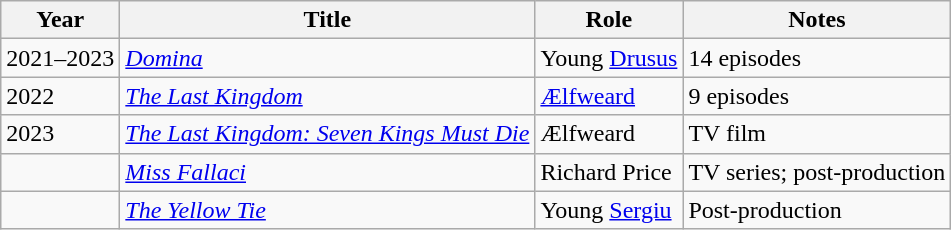<table class="wikitable sortable">
<tr>
<th>Year</th>
<th>Title</th>
<th>Role</th>
<th class="unsortable">Notes</th>
</tr>
<tr>
<td>2021–2023</td>
<td><em><a href='#'>Domina</a></em></td>
<td>Young <a href='#'>Drusus</a></td>
<td>14 episodes</td>
</tr>
<tr>
<td>2022</td>
<td><em><a href='#'>The Last Kingdom</a></em></td>
<td><a href='#'>Ælfweard</a></td>
<td>9 episodes</td>
</tr>
<tr>
<td>2023</td>
<td><em><a href='#'>The Last Kingdom: Seven Kings Must Die</a></em></td>
<td>Ælfweard</td>
<td>TV film</td>
</tr>
<tr>
<td></td>
<td><em><a href='#'>Miss Fallaci</a></em></td>
<td>Richard Price</td>
<td>TV series; post-production</td>
</tr>
<tr>
<td></td>
<td><em><a href='#'>The Yellow Tie</a></em></td>
<td>Young <a href='#'>Sergiu</a></td>
<td>Post-production</td>
</tr>
</table>
